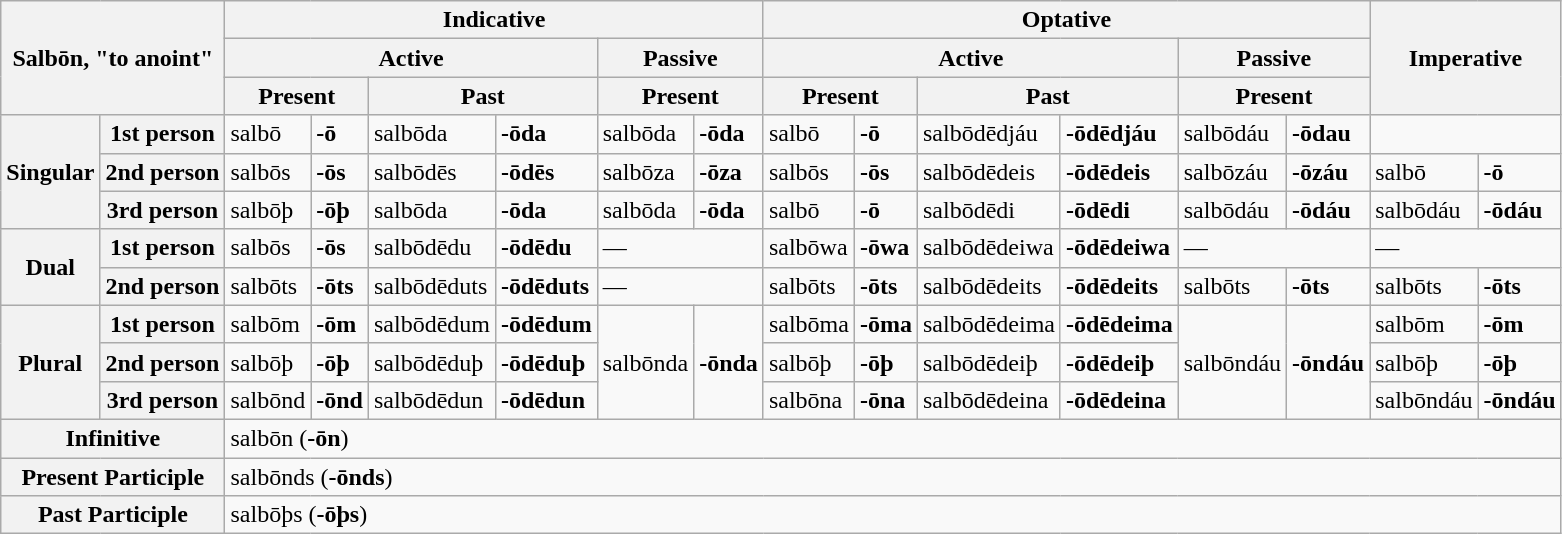<table class="wikitable mw-collapsible">
<tr>
<th colspan="2" rowspan="3">Salbōn, "to anoint"</th>
<th colspan="6">Indicative</th>
<th colspan="6">Optative</th>
<th colspan="2" rowspan="3">Imperative</th>
</tr>
<tr>
<th colspan="4">Active</th>
<th colspan="2">Passive</th>
<th colspan="4">Active</th>
<th colspan="2">Passive</th>
</tr>
<tr>
<th colspan="2">Present</th>
<th colspan="2">Past</th>
<th colspan="2">Present</th>
<th colspan="2">Present</th>
<th colspan="2">Past</th>
<th colspan="2">Present</th>
</tr>
<tr>
<th rowspan="3">Singular</th>
<th>1st person</th>
<td>salbō</td>
<td><strong>-ō</strong></td>
<td>salbōda</td>
<td><strong>-ōda</strong></td>
<td>salbōda</td>
<td><strong>-ōda</strong></td>
<td>salbō</td>
<td><strong>-ō</strong></td>
<td>salbōdēdjáu</td>
<td><strong>-ōdēdjáu</strong></td>
<td>salbōdáu</td>
<td><strong>-ōdau</strong></td>
<td colspan="2"></td>
</tr>
<tr>
<th>2nd person</th>
<td>salbōs</td>
<td><strong>-ōs</strong></td>
<td>salbōdēs</td>
<td><strong>-ōdēs</strong></td>
<td>salbōza</td>
<td><strong>-ōza</strong></td>
<td>salbōs</td>
<td><strong>-ōs</strong></td>
<td>salbōdēdeis</td>
<td><strong>-ōdēdeis</strong></td>
<td>salbōzáu</td>
<td><strong>-ōzáu</strong></td>
<td>salbō</td>
<td><strong>-ō</strong></td>
</tr>
<tr>
<th>3rd person</th>
<td>salbōþ</td>
<td><strong>-ōþ</strong></td>
<td>salbōda</td>
<td><strong>-ōda</strong></td>
<td>salbōda</td>
<td><strong>-ōda</strong></td>
<td>salbō</td>
<td><strong>-ō</strong></td>
<td>salbōdēdi</td>
<td><strong>-ōdēdi</strong></td>
<td>salbōdáu</td>
<td><strong>-ōdáu</strong></td>
<td>salbōdáu</td>
<td><strong>-ōdáu</strong></td>
</tr>
<tr>
<th rowspan="2">Dual</th>
<th>1st person</th>
<td>salbōs</td>
<td><strong>-ōs</strong></td>
<td>salbōdēdu</td>
<td><strong>-ōdēdu</strong></td>
<td colspan="2">—</td>
<td>salbōwa</td>
<td><strong>-ōwa</strong></td>
<td>salbōdēdeiwa</td>
<td><strong>-ōdēdeiwa</strong></td>
<td colspan="2">—</td>
<td colspan="2">—</td>
</tr>
<tr>
<th>2nd person</th>
<td>salbōts</td>
<td><strong>-ōts</strong></td>
<td>salbōdēduts</td>
<td><strong>-ōdēduts</strong></td>
<td colspan="2">—</td>
<td>salbōts</td>
<td><strong>-ōts</strong></td>
<td>salbōdēdeits</td>
<td><strong>-ōdēdeits</strong></td>
<td>salbōts</td>
<td><strong>-ōts</strong></td>
<td>salbōts</td>
<td><strong>-ōts</strong></td>
</tr>
<tr>
<th rowspan="3">Plural</th>
<th>1st person</th>
<td>salbōm</td>
<td><strong>-ōm</strong></td>
<td>salbōdēdum</td>
<td><strong>-ōdēdum</strong></td>
<td rowspan="3">salbōnda</td>
<td rowspan="3"><strong>-ōnda</strong></td>
<td>salbōma</td>
<td><strong>-ōma</strong></td>
<td>salbōdēdeima</td>
<td><strong>-ōdēdeima</strong></td>
<td rowspan="3">salbōndáu</td>
<td rowspan="3"><strong>-ōndáu</strong></td>
<td>salbōm</td>
<td><strong>-ōm</strong></td>
</tr>
<tr>
<th>2nd person</th>
<td>salbōþ</td>
<td><strong>-ōþ</strong></td>
<td>salbōdēduþ</td>
<td><strong>-ōdēduþ</strong></td>
<td>salbōþ</td>
<td><strong>-ōþ</strong></td>
<td>salbōdēdeiþ</td>
<td><strong>-ōdēdeiþ</strong></td>
<td>salbōþ</td>
<td><strong>-ōþ</strong></td>
</tr>
<tr>
<th>3rd person</th>
<td>salbōnd</td>
<td><strong>-ōnd</strong></td>
<td>salbōdēdun</td>
<td><strong>-ōdēdun</strong></td>
<td>salbōna</td>
<td><strong>-ōna</strong></td>
<td>salbōdēdeina</td>
<td><strong>-ōdēdeina</strong></td>
<td>salbōndáu</td>
<td><strong>-ōndáu</strong></td>
</tr>
<tr>
<th colspan="2">Infinitive</th>
<td colspan="14">salbōn (<strong>-ōn</strong>)</td>
</tr>
<tr>
<th colspan="2">Present Participle</th>
<td colspan="14">salbōnds (<strong>-ōnds</strong>)</td>
</tr>
<tr>
<th colspan="2">Past Participle</th>
<td colspan="14">salbōþs (<strong>-ōþs</strong>)</td>
</tr>
</table>
